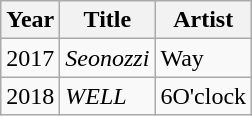<table class="wikitable sortable">
<tr>
<th>Year</th>
<th>Title</th>
<th>Artist</th>
</tr>
<tr>
<td>2017</td>
<td><em>Seonozzi</em></td>
<td>Way</td>
</tr>
<tr>
<td>2018</td>
<td><em>WELL</em></td>
<td>6O'clock</td>
</tr>
</table>
